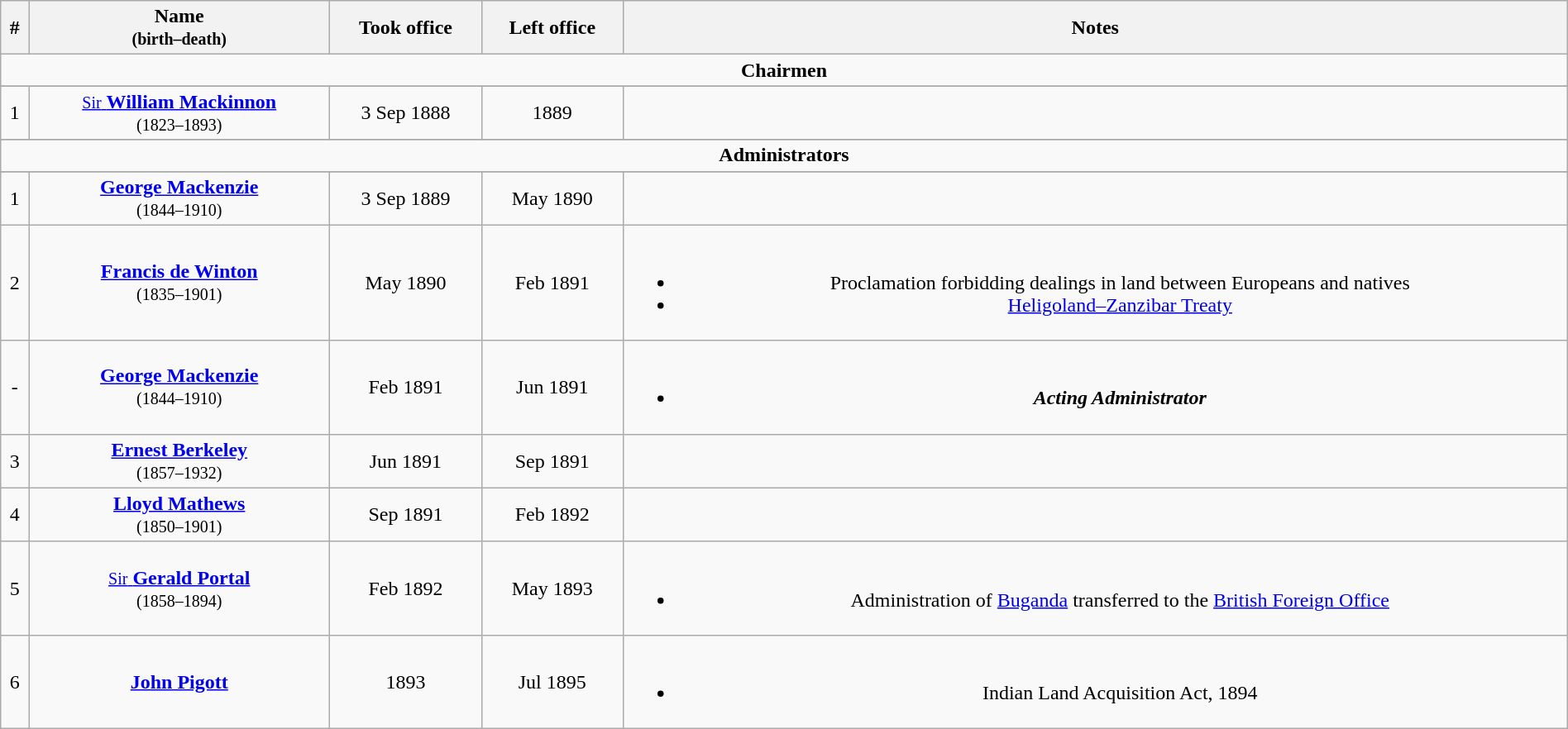<table class="wikitable" width="100%" style="text-align:center;">
<tr>
<th>#</th>
<th>Name<br><small>(birth–death)</small></th>
<th>Took office</th>
<th>Left office</th>
<th>Notes</th>
</tr>
<tr align=center>
<td colspan="7"><strong>Chairmen</strong></td>
</tr>
<tr align=center>
</tr>
<tr>
<td>1</td>
<td><a href='#'><small>Sir</small> <strong>William Mackinnon</strong></a><br><small>(1823–1893)</small></td>
<td>3 Sep 1888</td>
<td>1889</td>
<td></td>
</tr>
<tr>
</tr>
<tr align=center>
<td colspan="7"><strong>Administrators</strong></td>
</tr>
<tr align=center>
</tr>
<tr>
<td>1</td>
<td><a href='#'><strong>George Mackenzie</strong></a><br><small>(1844–1910)</small></td>
<td>3 Sep 1889</td>
<td>May 1890</td>
<td></td>
</tr>
<tr>
<td>2</td>
<td><strong><a href='#'>Francis de Winton</a></strong><br><small>(1835–1901)</small></td>
<td>May 1890</td>
<td>Feb 1891</td>
<td><br><ul><li>Proclamation forbidding dealings in land between Europeans and natives</li><li><a href='#'>Heligoland–Zanzibar Treaty</a></li></ul></td>
</tr>
<tr>
<td>-</td>
<td><a href='#'><strong>George Mackenzie</strong></a><br><small>(1844–1910)</small></td>
<td>Feb 1891</td>
<td>Jun 1891</td>
<td><br><ul><li><strong><em>Acting Administrator</em></strong></li></ul></td>
</tr>
<tr>
<td>3</td>
<td><a href='#'><strong>Ernest Berkeley</strong></a><br><small>(1857–1932)</small></td>
<td>Jun 1891</td>
<td>Sep 1891</td>
<td></td>
</tr>
<tr>
<td>4</td>
<td><strong><a href='#'>Lloyd Mathews</a></strong><br><small>(1850–1901)</small></td>
<td>Sep 1891</td>
<td>Feb 1892</td>
<td></td>
</tr>
<tr>
<td>5</td>
<td><a href='#'><small>Sir</small> <strong>Gerald Portal</strong></a><br><small>(1858–1894)</small></td>
<td>Feb 1892</td>
<td>May 1893</td>
<td><br><ul><li>Administration of <a href='#'>Buganda</a> transferred to the <a href='#'>British Foreign Office</a></li></ul></td>
</tr>
<tr>
<td>6</td>
<td><strong><a href='#'>John Pigott</a></strong></td>
<td>1893</td>
<td>Jul 1895</td>
<td><br><ul><li>Indian Land Acquisition Act, 1894</li></ul></td>
</tr>
</table>
